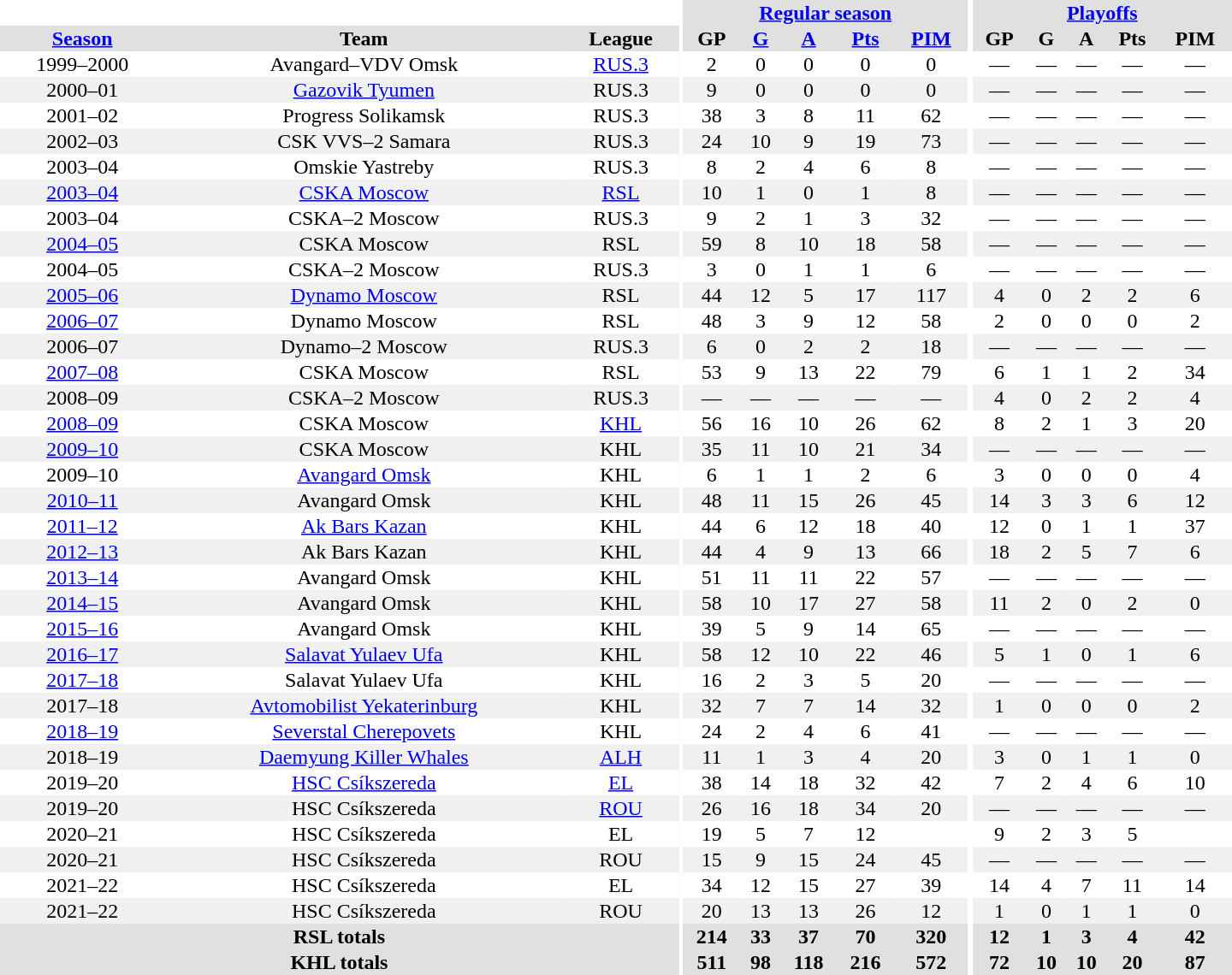<table border="0" cellpadding="1" cellspacing="0" style="text-align:center; width:60em">
<tr bgcolor="#e0e0e0">
<th colspan="3" bgcolor="#ffffff"></th>
<th rowspan="99" bgcolor="#ffffff"></th>
<th colspan="5"><a href='#'>Regular season</a></th>
<th rowspan="99" bgcolor="#ffffff"></th>
<th colspan="5"><a href='#'>Playoffs</a></th>
</tr>
<tr bgcolor="#e0e0e0">
<th><a href='#'>Season</a></th>
<th>Team</th>
<th>League</th>
<th>GP</th>
<th><a href='#'>G</a></th>
<th><a href='#'>A</a></th>
<th><a href='#'>Pts</a></th>
<th><a href='#'>PIM</a></th>
<th>GP</th>
<th>G</th>
<th>A</th>
<th>Pts</th>
<th>PIM</th>
</tr>
<tr>
<td>1999–2000</td>
<td>Avangard–VDV Omsk</td>
<td><a href='#'>RUS.3</a></td>
<td>2</td>
<td>0</td>
<td>0</td>
<td>0</td>
<td>0</td>
<td>—</td>
<td>—</td>
<td>—</td>
<td>—</td>
<td>—</td>
</tr>
<tr bgcolor="#f0f0f0">
<td>2000–01</td>
<td><a href='#'>Gazovik Tyumen</a></td>
<td>RUS.3</td>
<td>9</td>
<td>0</td>
<td>0</td>
<td>0</td>
<td>0</td>
<td>—</td>
<td>—</td>
<td>—</td>
<td>—</td>
<td>—</td>
</tr>
<tr>
<td>2001–02</td>
<td>Progress Solikamsk</td>
<td>RUS.3</td>
<td>38</td>
<td>3</td>
<td>8</td>
<td>11</td>
<td>62</td>
<td>—</td>
<td>—</td>
<td>—</td>
<td>—</td>
<td>—</td>
</tr>
<tr bgcolor="#f0f0f0">
<td>2002–03</td>
<td>CSK VVS–2 Samara</td>
<td>RUS.3</td>
<td>24</td>
<td>10</td>
<td>9</td>
<td>19</td>
<td>73</td>
<td>—</td>
<td>—</td>
<td>—</td>
<td>—</td>
<td>—</td>
</tr>
<tr>
<td>2003–04</td>
<td>Omskie Yastreby</td>
<td>RUS.3</td>
<td>8</td>
<td>2</td>
<td>4</td>
<td>6</td>
<td>8</td>
<td>—</td>
<td>—</td>
<td>—</td>
<td>—</td>
<td>—</td>
</tr>
<tr bgcolor="#f0f0f0">
<td><a href='#'>2003–04</a></td>
<td><a href='#'>CSKA Moscow</a></td>
<td><a href='#'>RSL</a></td>
<td>10</td>
<td>1</td>
<td>0</td>
<td>1</td>
<td>8</td>
<td>—</td>
<td>—</td>
<td>—</td>
<td>—</td>
<td>—</td>
</tr>
<tr>
<td>2003–04</td>
<td>CSKA–2 Moscow</td>
<td>RUS.3</td>
<td>9</td>
<td>2</td>
<td>1</td>
<td>3</td>
<td>32</td>
<td>—</td>
<td>—</td>
<td>—</td>
<td>—</td>
<td>—</td>
</tr>
<tr bgcolor="#f0f0f0">
<td><a href='#'>2004–05</a></td>
<td>CSKA Moscow</td>
<td>RSL</td>
<td>59</td>
<td>8</td>
<td>10</td>
<td>18</td>
<td>58</td>
<td>—</td>
<td>—</td>
<td>—</td>
<td>—</td>
<td>—</td>
</tr>
<tr>
<td>2004–05</td>
<td>CSKA–2 Moscow</td>
<td>RUS.3</td>
<td>3</td>
<td>0</td>
<td>1</td>
<td>1</td>
<td>6</td>
<td>—</td>
<td>—</td>
<td>—</td>
<td>—</td>
<td>—</td>
</tr>
<tr bgcolor="#f0f0f0">
<td><a href='#'>2005–06</a></td>
<td><a href='#'>Dynamo Moscow</a></td>
<td>RSL</td>
<td>44</td>
<td>12</td>
<td>5</td>
<td>17</td>
<td>117</td>
<td>4</td>
<td>0</td>
<td>2</td>
<td>2</td>
<td>6</td>
</tr>
<tr>
<td><a href='#'>2006–07</a></td>
<td>Dynamo Moscow</td>
<td>RSL</td>
<td>48</td>
<td>3</td>
<td>9</td>
<td>12</td>
<td>58</td>
<td>2</td>
<td>0</td>
<td>0</td>
<td>0</td>
<td>2</td>
</tr>
<tr bgcolor="#f0f0f0">
<td>2006–07</td>
<td>Dynamo–2 Moscow</td>
<td>RUS.3</td>
<td>6</td>
<td>0</td>
<td>2</td>
<td>2</td>
<td>18</td>
<td>—</td>
<td>—</td>
<td>—</td>
<td>—</td>
<td>—</td>
</tr>
<tr>
<td><a href='#'>2007–08</a></td>
<td>CSKA Moscow</td>
<td>RSL</td>
<td>53</td>
<td>9</td>
<td>13</td>
<td>22</td>
<td>79</td>
<td>6</td>
<td>1</td>
<td>1</td>
<td>2</td>
<td>34</td>
</tr>
<tr bgcolor="#f0f0f0">
<td>2008–09</td>
<td>CSKA–2 Moscow</td>
<td>RUS.3</td>
<td>—</td>
<td>—</td>
<td>—</td>
<td>—</td>
<td>—</td>
<td>4</td>
<td>0</td>
<td>2</td>
<td>2</td>
<td>4</td>
</tr>
<tr>
<td><a href='#'>2008–09</a></td>
<td>CSKA Moscow</td>
<td><a href='#'>KHL</a></td>
<td>56</td>
<td>16</td>
<td>10</td>
<td>26</td>
<td>62</td>
<td>8</td>
<td>2</td>
<td>1</td>
<td>3</td>
<td>20</td>
</tr>
<tr bgcolor="#f0f0f0">
<td><a href='#'>2009–10</a></td>
<td>CSKA Moscow</td>
<td>KHL</td>
<td>35</td>
<td>11</td>
<td>10</td>
<td>21</td>
<td>34</td>
<td>—</td>
<td>—</td>
<td>—</td>
<td>—</td>
<td>—</td>
</tr>
<tr>
<td>2009–10</td>
<td><a href='#'>Avangard Omsk</a></td>
<td>KHL</td>
<td>6</td>
<td>1</td>
<td>1</td>
<td>2</td>
<td>6</td>
<td>3</td>
<td>0</td>
<td>0</td>
<td>0</td>
<td>4</td>
</tr>
<tr bgcolor="#f0f0f0">
<td><a href='#'>2010–11</a></td>
<td>Avangard Omsk</td>
<td>KHL</td>
<td>48</td>
<td>11</td>
<td>15</td>
<td>26</td>
<td>45</td>
<td>14</td>
<td>3</td>
<td>3</td>
<td>6</td>
<td>12</td>
</tr>
<tr>
<td><a href='#'>2011–12</a></td>
<td><a href='#'>Ak Bars Kazan</a></td>
<td>KHL</td>
<td>44</td>
<td>6</td>
<td>12</td>
<td>18</td>
<td>40</td>
<td>12</td>
<td>0</td>
<td>1</td>
<td>1</td>
<td>37</td>
</tr>
<tr bgcolor="#f0f0f0">
<td><a href='#'>2012–13</a></td>
<td>Ak Bars Kazan</td>
<td>KHL</td>
<td>44</td>
<td>4</td>
<td>9</td>
<td>13</td>
<td>66</td>
<td>18</td>
<td>2</td>
<td>5</td>
<td>7</td>
<td>6</td>
</tr>
<tr>
<td><a href='#'>2013–14</a></td>
<td>Avangard Omsk</td>
<td>KHL</td>
<td>51</td>
<td>11</td>
<td>11</td>
<td>22</td>
<td>57</td>
<td>—</td>
<td>—</td>
<td>—</td>
<td>—</td>
<td>—</td>
</tr>
<tr bgcolor="#f0f0f0">
<td><a href='#'>2014–15</a></td>
<td>Avangard Omsk</td>
<td>KHL</td>
<td>58</td>
<td>10</td>
<td>17</td>
<td>27</td>
<td>58</td>
<td>11</td>
<td>2</td>
<td>0</td>
<td>2</td>
<td>0</td>
</tr>
<tr>
<td><a href='#'>2015–16</a></td>
<td>Avangard Omsk</td>
<td>KHL</td>
<td>39</td>
<td>5</td>
<td>9</td>
<td>14</td>
<td>65</td>
<td>—</td>
<td>—</td>
<td>—</td>
<td>—</td>
<td>—</td>
</tr>
<tr bgcolor="#f0f0f0">
<td><a href='#'>2016–17</a></td>
<td><a href='#'>Salavat Yulaev Ufa</a></td>
<td>KHL</td>
<td>58</td>
<td>12</td>
<td>10</td>
<td>22</td>
<td>46</td>
<td>5</td>
<td>1</td>
<td>0</td>
<td>1</td>
<td>6</td>
</tr>
<tr>
<td><a href='#'>2017–18</a></td>
<td>Salavat Yulaev Ufa</td>
<td>KHL</td>
<td>16</td>
<td>2</td>
<td>3</td>
<td>5</td>
<td>20</td>
<td>—</td>
<td>—</td>
<td>—</td>
<td>—</td>
<td>—</td>
</tr>
<tr bgcolor="#f0f0f0">
<td>2017–18</td>
<td><a href='#'>Avtomobilist Yekaterinburg</a></td>
<td>KHL</td>
<td>32</td>
<td>7</td>
<td>7</td>
<td>14</td>
<td>32</td>
<td>1</td>
<td>0</td>
<td>0</td>
<td>0</td>
<td>2</td>
</tr>
<tr>
<td><a href='#'>2018–19</a></td>
<td><a href='#'>Severstal Cherepovets</a></td>
<td>KHL</td>
<td>24</td>
<td>2</td>
<td>4</td>
<td>6</td>
<td>41</td>
<td>—</td>
<td>—</td>
<td>—</td>
<td>—</td>
<td>—</td>
</tr>
<tr bgcolor="#f0f0f0">
<td>2018–19</td>
<td><a href='#'>Daemyung Killer Whales</a></td>
<td><a href='#'>ALH</a></td>
<td>11</td>
<td>1</td>
<td>3</td>
<td>4</td>
<td>20</td>
<td>3</td>
<td>0</td>
<td>1</td>
<td>1</td>
<td>0</td>
</tr>
<tr>
<td>2019–20</td>
<td><a href='#'>HSC Csíkszereda</a></td>
<td><a href='#'>EL</a></td>
<td>38</td>
<td>14</td>
<td>18</td>
<td>32</td>
<td>42</td>
<td>7</td>
<td>2</td>
<td>4</td>
<td>6</td>
<td>10</td>
</tr>
<tr bgcolor="#f0f0f0">
<td>2019–20</td>
<td>HSC Csíkszereda</td>
<td><a href='#'>ROU</a></td>
<td>26</td>
<td>16</td>
<td>18</td>
<td>34</td>
<td>20</td>
<td>—</td>
<td>—</td>
<td>—</td>
<td>—</td>
<td>—</td>
</tr>
<tr>
<td>2020–21</td>
<td>HSC Csíkszereda</td>
<td>EL</td>
<td>19</td>
<td>5</td>
<td>7</td>
<td>12</td>
<td></td>
<td>9</td>
<td>2</td>
<td>3</td>
<td>5</td>
<td></td>
</tr>
<tr bgcolor="#f0f0f0">
<td>2020–21</td>
<td>HSC Csíkszereda</td>
<td>ROU</td>
<td>15</td>
<td>9</td>
<td>15</td>
<td>24</td>
<td>45</td>
<td>—</td>
<td>—</td>
<td>—</td>
<td>—</td>
<td>—</td>
</tr>
<tr>
<td>2021–22</td>
<td>HSC Csíkszereda</td>
<td>EL</td>
<td>34</td>
<td>12</td>
<td>15</td>
<td>27</td>
<td>39</td>
<td>14</td>
<td>4</td>
<td>7</td>
<td>11</td>
<td>14</td>
</tr>
<tr bgcolor="#f0f0f0">
<td>2021–22</td>
<td>HSC Csíkszereda</td>
<td>ROU</td>
<td>20</td>
<td>13</td>
<td>13</td>
<td>26</td>
<td>12</td>
<td>1</td>
<td>0</td>
<td>1</td>
<td>1</td>
<td>0</td>
</tr>
<tr bgcolor="#e0e0e0">
<th colspan="3">RSL totals</th>
<th>214</th>
<th>33</th>
<th>37</th>
<th>70</th>
<th>320</th>
<th>12</th>
<th>1</th>
<th>3</th>
<th>4</th>
<th>42</th>
</tr>
<tr bgcolor="#e0e0e0">
<th colspan="3">KHL totals</th>
<th>511</th>
<th>98</th>
<th>118</th>
<th>216</th>
<th>572</th>
<th>72</th>
<th>10</th>
<th>10</th>
<th>20</th>
<th>87</th>
</tr>
</table>
